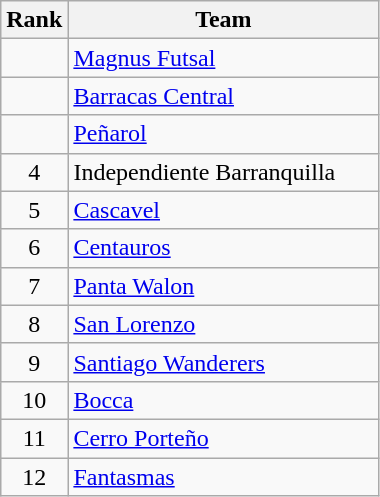<table class="wikitable col2-left" style="text-align:center">
<tr>
<th width=30>Rank</th>
<th width=200>Team</th>
</tr>
<tr>
<td></td>
<td align="left"> <a href='#'>Magnus Futsal</a></td>
</tr>
<tr>
<td></td>
<td align="left"> <a href='#'>Barracas Central</a></td>
</tr>
<tr>
<td></td>
<td align="left"> <a href='#'>Peñarol</a></td>
</tr>
<tr>
<td>4</td>
<td align="left"> Independiente Barranquilla</td>
</tr>
<tr>
<td>5</td>
<td align="left"> <a href='#'>Cascavel</a></td>
</tr>
<tr>
<td>6</td>
<td align="left"> <a href='#'>Centauros</a></td>
</tr>
<tr>
<td>7</td>
<td align="left"> <a href='#'>Panta Walon</a></td>
</tr>
<tr>
<td>8</td>
<td align="left"> <a href='#'>San Lorenzo</a></td>
</tr>
<tr>
<td>9</td>
<td align="left"> <a href='#'>Santiago Wanderers</a></td>
</tr>
<tr>
<td>10</td>
<td align="left"> <a href='#'>Bocca</a></td>
</tr>
<tr>
<td>11</td>
<td align="left"> <a href='#'>Cerro Porteño</a></td>
</tr>
<tr>
<td>12</td>
<td align="left"> <a href='#'>Fantasmas</a></td>
</tr>
</table>
